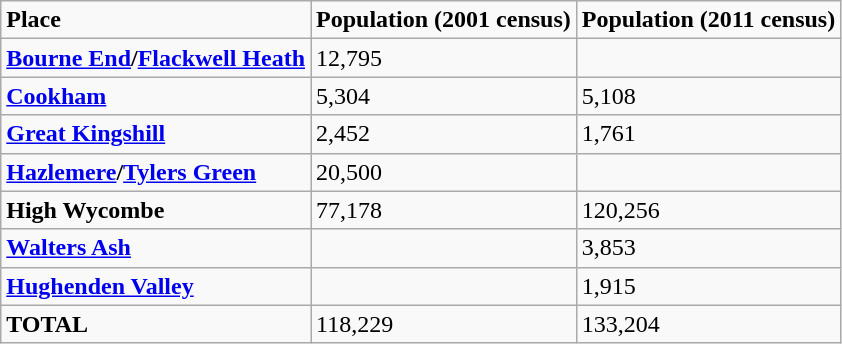<table class="wikitable">
<tr>
<td><strong>Place</strong></td>
<td><strong>Population (2001 census)</strong></td>
<td><strong>Population (2011 census)</strong></td>
</tr>
<tr>
<td><strong><a href='#'>Bourne End</a>/<a href='#'>Flackwell Heath</a></strong></td>
<td>12,795</td>
<td></td>
</tr>
<tr>
<td><strong><a href='#'>Cookham</a></strong></td>
<td>5,304</td>
<td>5,108</td>
</tr>
<tr>
<td><strong><a href='#'>Great Kingshill</a></strong></td>
<td>2,452</td>
<td>1,761</td>
</tr>
<tr>
<td><strong><a href='#'>Hazlemere</a>/<a href='#'>Tylers Green</a></strong></td>
<td>20,500</td>
<td></td>
</tr>
<tr>
<td><strong>High Wycombe</strong></td>
<td>77,178</td>
<td>120,256</td>
</tr>
<tr>
<td><strong><a href='#'>Walters Ash</a></strong></td>
<td></td>
<td>3,853</td>
</tr>
<tr>
<td><strong><a href='#'>Hughenden Valley</a></strong></td>
<td></td>
<td>1,915</td>
</tr>
<tr>
<td><strong>TOTAL</strong></td>
<td>118,229</td>
<td>133,204</td>
</tr>
</table>
